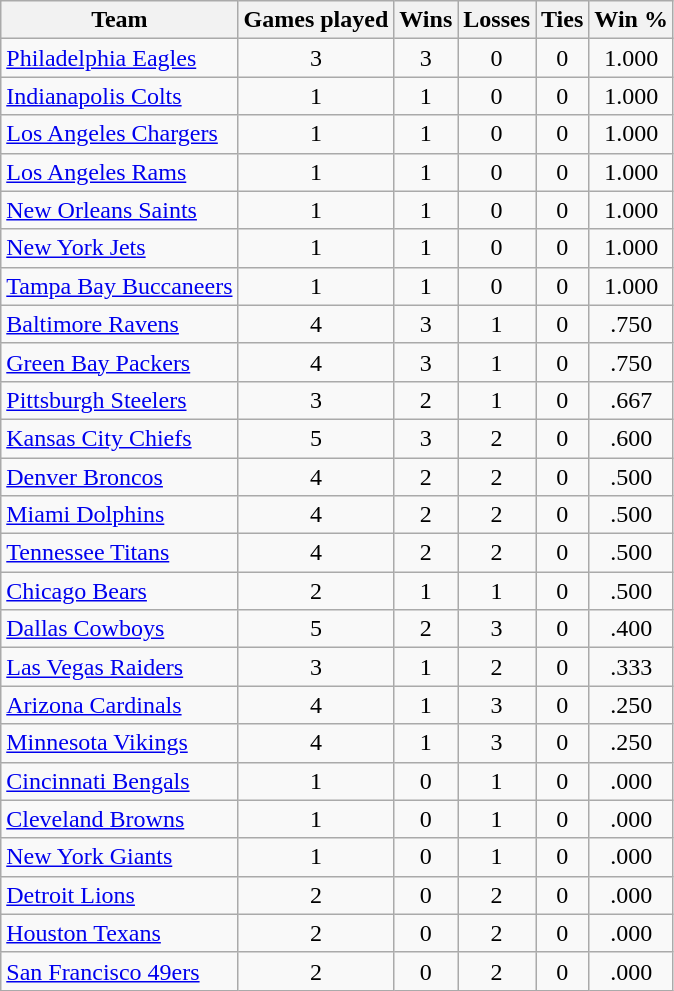<table class="wikitable sortable" style="text-align:center;">
<tr>
<th>Team</th>
<th>Games played</th>
<th>Wins</th>
<th>Losses</th>
<th>Ties</th>
<th>Win %</th>
</tr>
<tr>
<td align=left><a href='#'>Philadelphia Eagles</a></td>
<td>3</td>
<td>3</td>
<td>0</td>
<td>0</td>
<td>1.000</td>
</tr>
<tr>
<td align=left><a href='#'>Indianapolis Colts</a></td>
<td>1</td>
<td>1</td>
<td>0</td>
<td>0</td>
<td>1.000</td>
</tr>
<tr>
<td align=left><a href='#'>Los Angeles Chargers</a></td>
<td>1</td>
<td>1</td>
<td>0</td>
<td>0</td>
<td>1.000</td>
</tr>
<tr>
<td align=left><a href='#'>Los Angeles Rams</a></td>
<td>1</td>
<td>1</td>
<td>0</td>
<td>0</td>
<td>1.000</td>
</tr>
<tr>
<td align=left><a href='#'>New Orleans Saints</a></td>
<td>1</td>
<td>1</td>
<td>0</td>
<td>0</td>
<td>1.000</td>
</tr>
<tr>
<td align=left><a href='#'>New York Jets</a></td>
<td>1</td>
<td>1</td>
<td>0</td>
<td>0</td>
<td>1.000</td>
</tr>
<tr>
<td align=left><a href='#'>Tampa Bay Buccaneers</a></td>
<td>1</td>
<td>1</td>
<td>0</td>
<td>0</td>
<td>1.000</td>
</tr>
<tr>
<td align=left><a href='#'>Baltimore Ravens</a></td>
<td>4</td>
<td>3</td>
<td>1</td>
<td>0</td>
<td>.750</td>
</tr>
<tr>
<td align=left><a href='#'>Green Bay Packers</a></td>
<td>4</td>
<td>3</td>
<td>1</td>
<td>0</td>
<td>.750</td>
</tr>
<tr>
<td align=left><a href='#'>Pittsburgh Steelers</a></td>
<td>3</td>
<td>2</td>
<td>1</td>
<td>0</td>
<td>.667</td>
</tr>
<tr>
<td align=left><a href='#'>Kansas City Chiefs</a></td>
<td>5</td>
<td>3</td>
<td>2</td>
<td>0</td>
<td>.600</td>
</tr>
<tr>
<td align=left><a href='#'>Denver Broncos</a></td>
<td>4</td>
<td>2</td>
<td>2</td>
<td>0</td>
<td>.500</td>
</tr>
<tr>
<td align=left><a href='#'>Miami Dolphins</a></td>
<td>4</td>
<td>2</td>
<td>2</td>
<td>0</td>
<td>.500</td>
</tr>
<tr>
<td align=left><a href='#'>Tennessee Titans</a></td>
<td>4</td>
<td>2</td>
<td>2</td>
<td>0</td>
<td>.500</td>
</tr>
<tr>
<td align=left><a href='#'>Chicago Bears</a></td>
<td>2</td>
<td>1</td>
<td>1</td>
<td>0</td>
<td>.500</td>
</tr>
<tr>
<td align=left><a href='#'>Dallas Cowboys</a></td>
<td>5</td>
<td>2</td>
<td>3</td>
<td>0</td>
<td>.400</td>
</tr>
<tr>
<td align=left><a href='#'>Las Vegas Raiders</a></td>
<td>3</td>
<td>1</td>
<td>2</td>
<td>0</td>
<td>.333</td>
</tr>
<tr>
<td align=left><a href='#'>Arizona Cardinals</a></td>
<td>4</td>
<td>1</td>
<td>3</td>
<td>0</td>
<td>.250</td>
</tr>
<tr>
<td align=left><a href='#'>Minnesota Vikings</a></td>
<td>4</td>
<td>1</td>
<td>3</td>
<td>0</td>
<td>.250</td>
</tr>
<tr>
<td align=left><a href='#'>Cincinnati Bengals</a></td>
<td>1</td>
<td>0</td>
<td>1</td>
<td>0</td>
<td>.000</td>
</tr>
<tr>
<td align=left><a href='#'>Cleveland Browns</a></td>
<td>1</td>
<td>0</td>
<td>1</td>
<td>0</td>
<td>.000</td>
</tr>
<tr>
<td align=left><a href='#'>New York Giants</a></td>
<td>1</td>
<td>0</td>
<td>1</td>
<td>0</td>
<td>.000</td>
</tr>
<tr>
<td align=left><a href='#'>Detroit Lions</a></td>
<td>2</td>
<td>0</td>
<td>2</td>
<td>0</td>
<td>.000</td>
</tr>
<tr>
<td align=left><a href='#'>Houston Texans</a></td>
<td>2</td>
<td>0</td>
<td>2</td>
<td>0</td>
<td>.000</td>
</tr>
<tr>
<td align=left><a href='#'>San Francisco 49ers</a></td>
<td>2</td>
<td>0</td>
<td>2</td>
<td>0</td>
<td>.000</td>
</tr>
</table>
